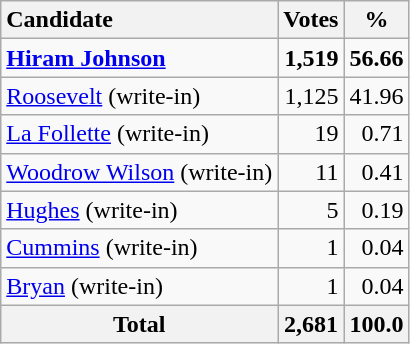<table class="wikitable sortable" style="text-align:right;">
<tr>
<th style="text-align:left;">Candidate</th>
<th>Votes</th>
<th>%</th>
</tr>
<tr>
<td style="text-align:left;" data-sort-name="Johnson, Hiram"><strong><a href='#'>Hiram Johnson</a></strong></td>
<td><strong>1,519</strong></td>
<td><strong>56.66</strong></td>
</tr>
<tr>
<td style="text-align:left;" data-sort-name="Roosevelt"><a href='#'>Roosevelt</a> (write-in)</td>
<td>1,125</td>
<td>41.96</td>
</tr>
<tr>
<td style="text-align:left;" data-sort-name="La Follette, Robert M."><a href='#'>La Follette</a> (write-in)</td>
<td>19</td>
<td>0.71</td>
</tr>
<tr>
<td style="text-align:left;" data-sort-name="Wilson, Woodrow"><a href='#'>Woodrow Wilson</a> (write-in)</td>
<td>11</td>
<td>0.41</td>
</tr>
<tr>
<td style="text-align:left;" data-sort-name="Hughes"><a href='#'>Hughes</a> (write-in)</td>
<td>5</td>
<td>0.19</td>
</tr>
<tr>
<td style="text-align:left;" data-sort-name="Cummins"><a href='#'>Cummins</a> (write-in)</td>
<td>1</td>
<td>0.04</td>
</tr>
<tr>
<td style="text-align:left;" data-sort-name="Bryan"><a href='#'>Bryan</a> (write-in)</td>
<td>1</td>
<td>0.04</td>
</tr>
<tr>
<th>Total</th>
<th>2,681</th>
<th>100.0</th>
</tr>
</table>
